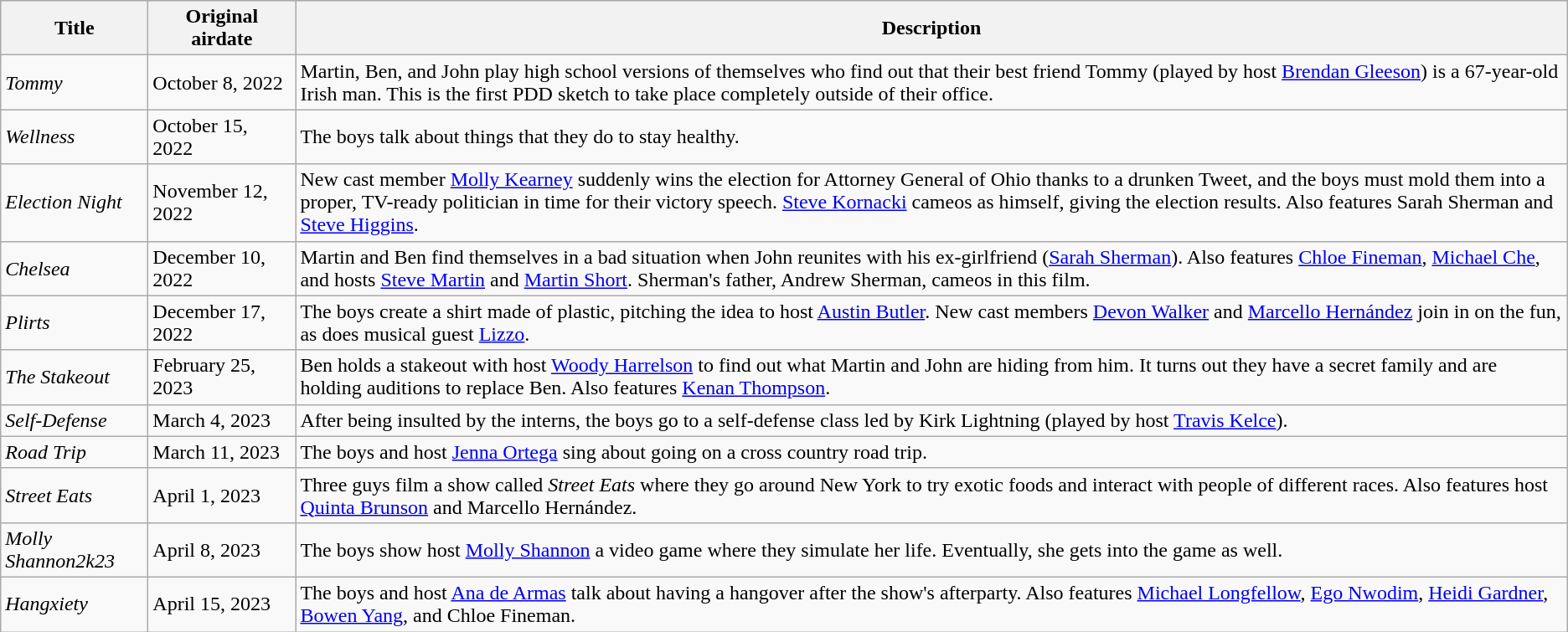<table class="wikitable">
<tr style="background:lightgrey;">
<th style="width:110px;">Title</th>
<th style="width:110px;">Original airdate</th>
<th>Description</th>
</tr>
<tr>
<td><em>Tommy</em></td>
<td>October 8, 2022</td>
<td>Martin, Ben, and John play high school versions of themselves who find out that their best friend Tommy (played by host <a href='#'>Brendan Gleeson</a>) is a 67-year-old Irish man. This is the first PDD sketch to take place completely outside of their office.</td>
</tr>
<tr>
<td><em>Wellness</em></td>
<td>October 15, 2022</td>
<td>The boys talk about things that they do to stay healthy.</td>
</tr>
<tr>
<td><em>Election Night</em></td>
<td>November 12, 2022</td>
<td>New cast member <a href='#'>Molly Kearney</a> suddenly wins the election for Attorney General of Ohio thanks to a drunken Tweet, and the boys must mold them into a proper, TV-ready politician in time for their victory speech. <a href='#'>Steve Kornacki</a> cameos as himself, giving the election results. Also features Sarah Sherman and <a href='#'>Steve Higgins</a>.</td>
</tr>
<tr>
<td><em>Chelsea</em></td>
<td>December 10, 2022</td>
<td>Martin and Ben find themselves in a bad situation when John reunites with his ex-girlfriend (<a href='#'>Sarah Sherman</a>). Also features <a href='#'>Chloe Fineman</a>, <a href='#'>Michael Che</a>, and  hosts <a href='#'>Steve Martin</a> and <a href='#'>Martin Short</a>. Sherman's father, Andrew Sherman, cameos in this film.</td>
</tr>
<tr>
<td><em>Plirts</em></td>
<td>December 17, 2022</td>
<td>The boys create a shirt made of plastic, pitching the idea to host <a href='#'>Austin Butler</a>. New cast members <a href='#'>Devon Walker</a> and <a href='#'>Marcello Hernández</a> join in on the fun, as does musical guest <a href='#'>Lizzo</a>.</td>
</tr>
<tr>
<td><em>The Stakeout</em></td>
<td>February 25, 2023</td>
<td>Ben holds a stakeout with host <a href='#'>Woody Harrelson</a> to find out what Martin and John are hiding from him. It turns out they have a secret family and are holding auditions to replace Ben. Also features <a href='#'>Kenan Thompson</a>.</td>
</tr>
<tr>
<td><em>Self-Defense</em></td>
<td>March 4, 2023</td>
<td>After being insulted by the interns, the boys go to a self-defense class led by Kirk Lightning (played by host <a href='#'>Travis Kelce</a>).</td>
</tr>
<tr>
<td><em>Road Trip</em></td>
<td>March 11, 2023</td>
<td>The boys and host <a href='#'>Jenna Ortega</a> sing about going on a cross country road trip.</td>
</tr>
<tr>
<td><em>Street Eats</em></td>
<td>April 1, 2023</td>
<td>Three guys film a show called <em>Street Eats</em> where they go around New York to try exotic foods and interact with people of different races. Also features host <a href='#'>Quinta Brunson</a> and Marcello Hernández.</td>
</tr>
<tr>
<td><em>Molly Shannon2k23</em></td>
<td>April 8, 2023</td>
<td>The boys show host <a href='#'>Molly Shannon</a> a video game where they simulate her life. Eventually, she gets into the game as well.</td>
</tr>
<tr>
<td><em>Hangxiety</em></td>
<td>April 15, 2023</td>
<td>The boys and host <a href='#'>Ana de Armas</a> talk about having a hangover after the show's afterparty. Also features <a href='#'>Michael Longfellow</a>, <a href='#'>Ego Nwodim</a>, <a href='#'>Heidi Gardner</a>, <a href='#'>Bowen Yang</a>, and Chloe Fineman.</td>
</tr>
</table>
